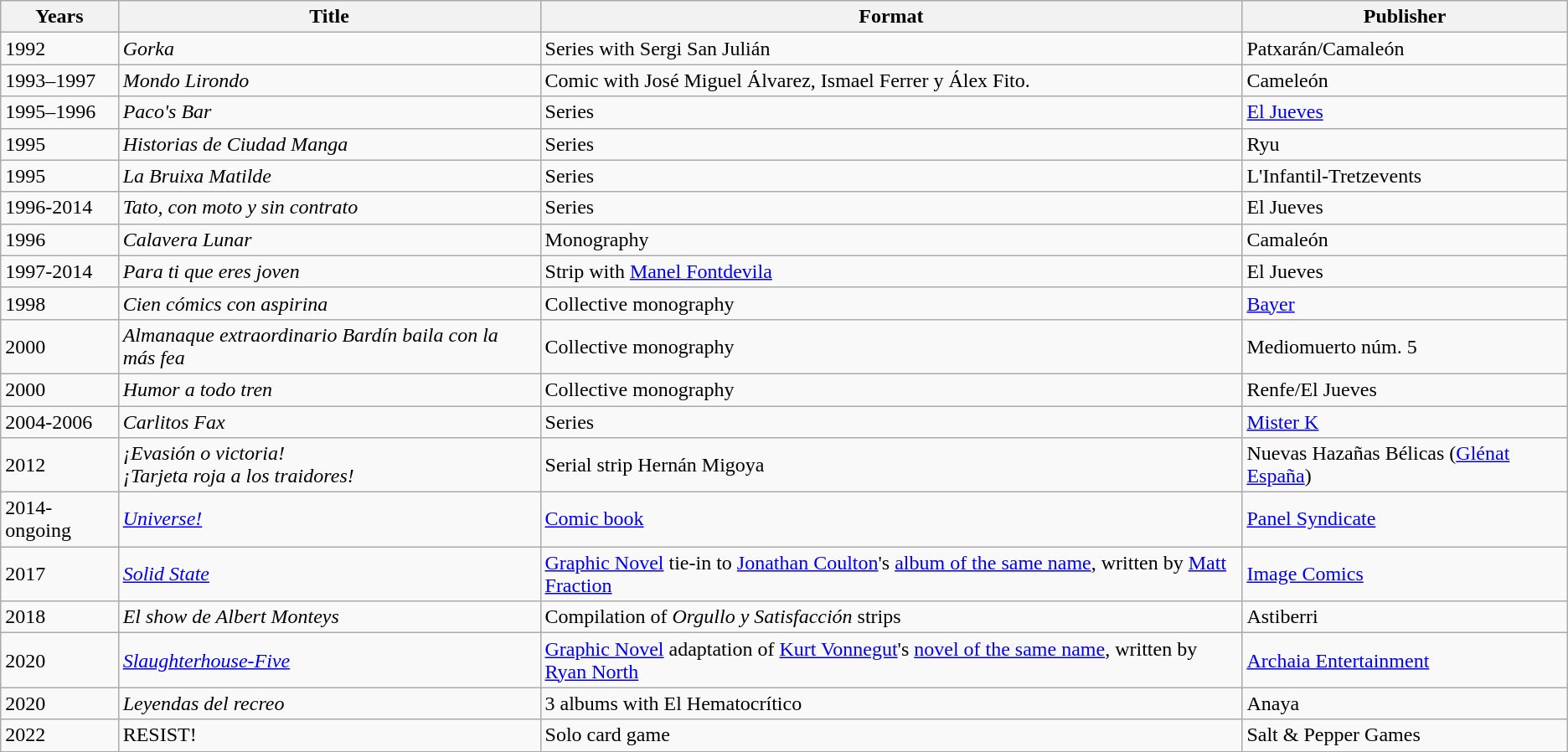<table class="sortable wikitable">
<tr>
<th>Years</th>
<th>Title</th>
<th>Format</th>
<th>Publisher</th>
</tr>
<tr>
<td>1992</td>
<td><em>Gorka</em></td>
<td>Series with Sergi San Julián</td>
<td>Patxarán/Camaleón</td>
</tr>
<tr>
<td>1993–1997</td>
<td><em>Mondo Lirondo</em></td>
<td>Comic with José Miguel Álvarez, Ismael Ferrer y Álex Fito.</td>
<td>Cameleón</td>
</tr>
<tr>
<td>1995–1996</td>
<td><em>Paco's Bar</em></td>
<td>Series</td>
<td><a href='#'>El Jueves</a></td>
</tr>
<tr>
<td>1995</td>
<td><em>Historias de Ciudad Manga</em></td>
<td>Series</td>
<td>Ryu</td>
</tr>
<tr>
<td>1995</td>
<td><em>La Bruixa Matilde</em></td>
<td>Series</td>
<td>L'Infantil-Tretzevents</td>
</tr>
<tr>
<td>1996-2014</td>
<td><em>Tato, con moto y sin contrato</em></td>
<td>Series</td>
<td>El Jueves</td>
</tr>
<tr>
<td>1996</td>
<td><em>Calavera Lunar</em></td>
<td>Monography</td>
<td>Camaleón</td>
</tr>
<tr>
<td>1997-2014</td>
<td><em>Para ti que eres joven</em></td>
<td>Strip with <a href='#'>Manel Fontdevila</a></td>
<td>El Jueves</td>
</tr>
<tr>
<td>1998</td>
<td><em>Cien cómics con aspirina</em></td>
<td>Collective monography</td>
<td><a href='#'>Bayer</a></td>
</tr>
<tr>
<td>2000</td>
<td><em>Almanaque extraordinario Bardín baila con la más fea</em></td>
<td>Collective monography</td>
<td>Mediomuerto núm. 5</td>
</tr>
<tr>
<td>2000</td>
<td><em>Humor a todo tren</em></td>
<td>Collective monography</td>
<td>Renfe/El Jueves</td>
</tr>
<tr>
<td>2004-2006</td>
<td><em>Carlitos Fax</em></td>
<td>Series</td>
<td><a href='#'>Mister K</a></td>
</tr>
<tr>
<td>2012</td>
<td><em>¡Evasión o victoria!<br>¡Tarjeta roja a los traidores!</em></td>
<td>Serial strip Hernán Migoya</td>
<td>Nuevas Hazañas Bélicas (<a href='#'>Glénat España</a>)</td>
</tr>
<tr>
<td>2014-ongoing</td>
<td><em><a href='#'>Universe!</a></em></td>
<td><a href='#'>Comic book</a></td>
<td><a href='#'>Panel Syndicate</a></td>
</tr>
<tr>
<td>2017</td>
<td><em><a href='#'>Solid State</a></em></td>
<td><a href='#'>Graphic Novel</a> tie-in to <a href='#'>Jonathan Coulton</a>'s <a href='#'>album of the same name</a>, written by <a href='#'>Matt Fraction</a></td>
<td><a href='#'>Image Comics</a></td>
</tr>
<tr>
<td>2018</td>
<td><em>El show de Albert Monteys</em></td>
<td>Compilation of <em>Orgullo y Satisfacción</em> strips</td>
<td>Astiberri</td>
</tr>
<tr>
<td>2020</td>
<td><em><a href='#'>Slaughterhouse-Five</a></em></td>
<td><a href='#'>Graphic Novel</a> adaptation of <a href='#'>Kurt Vonnegut</a>'s <a href='#'>novel of the same name</a>, written by <a href='#'>Ryan North</a></td>
<td><a href='#'>Archaia Entertainment</a></td>
</tr>
<tr>
<td>2020</td>
<td><em>Leyendas del recreo</em></td>
<td>3 albums with El Hematocrítico</td>
<td>Anaya</td>
</tr>
<tr>
<td>2022</td>
<td>RESIST!</td>
<td>Solo card game</td>
<td>Salt & Pepper Games</td>
</tr>
</table>
